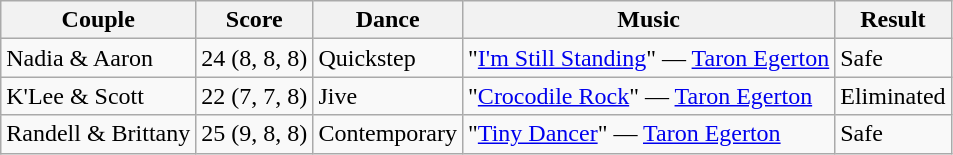<table class="wikitable sortable">
<tr>
<th rowspan="1">Couple</th>
<th colspan="1">Score</th>
<th rowspan="1">Dance</th>
<th rowspan="1">Music</th>
<th rowspan="1">Result</th>
</tr>
<tr>
<td>Nadia & Aaron</td>
<td>24 (8, 8, 8)</td>
<td>Quickstep</td>
<td>"<a href='#'>I'm Still Standing</a>" — <a href='#'>Taron Egerton</a></td>
<td>Safe</td>
</tr>
<tr>
<td>K'Lee & Scott</td>
<td>22 (7, 7, 8)</td>
<td>Jive</td>
<td>"<a href='#'>Crocodile Rock</a>" — <a href='#'>Taron Egerton</a></td>
<td>Eliminated</td>
</tr>
<tr>
<td>Randell & Brittany</td>
<td>25 (9, 8, 8)</td>
<td>Contemporary</td>
<td>"<a href='#'>Tiny Dancer</a>" — <a href='#'>Taron Egerton</a></td>
<td>Safe</td>
</tr>
</table>
